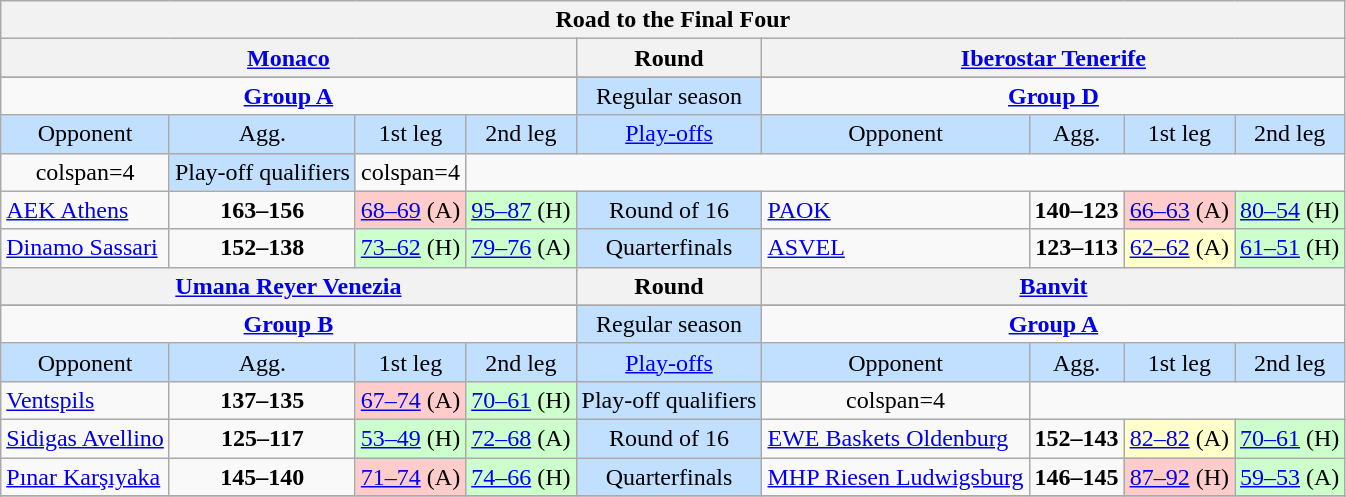<table class="wikitable collapsible collapsed" style="text-align:center; min-width:45em">
<tr>
<th colspan=9>Road to the Final Four</th>
</tr>
<tr>
<th colspan=4> <a href='#'>Monaco</a></th>
<th>Round</th>
<th colspan=4> <a href='#'>Iberostar Tenerife</a></th>
</tr>
<tr bgcolor=#c1e0ff>
</tr>
<tr style="background:#c1e0ff">
</tr>
<tr>
<td colspan=4 valign=top><strong><a href='#'>Group A</a></strong> <br></td>
<td bgcolor=c1e0ff>Regular season</td>
<td colspan=4 valign=top><strong><a href='#'>Group D</a></strong> <br></td>
</tr>
<tr style="background:#c1e0ff">
<td>Opponent</td>
<td>Agg.</td>
<td>1st leg</td>
<td>2nd leg</td>
<td><a href='#'>Play-offs</a></td>
<td>Opponent</td>
<td>Agg.</td>
<td>1st leg</td>
<td>2nd leg</td>
</tr>
<tr>
<td>colspan=4 </td>
<td bgcolor=c1e0ff>Play-off qualifiers</td>
<td>colspan=4  </td>
</tr>
<tr>
<td align=left> <a href='#'>AEK Athens</a></td>
<td><strong>163–156</strong></td>
<td bgcolor=#fcc><a href='#'>68–69</a> (A)</td>
<td bgcolor=#cfc><a href='#'>95–87</a> (H)</td>
<td bgcolor=c1e0ff>Round of 16</td>
<td align=left> <a href='#'>PAOK</a></td>
<td><strong>140–123</strong></td>
<td bgcolor=#fcc><a href='#'>66–63</a> (A)</td>
<td bgcolor=#cfc><a href='#'>80–54</a> (H)</td>
</tr>
<tr>
<td align=left> <a href='#'>Dinamo Sassari</a></td>
<td><strong>152–138</strong></td>
<td bgcolor=#cfc><a href='#'>73–62</a> (H)</td>
<td bgcolor=#cfc><a href='#'>79–76</a> (A)</td>
<td bgcolor=c1e0ff>Quarterfinals</td>
<td align=left> <a href='#'>ASVEL</a></td>
<td><strong>123–113</strong></td>
<td bgcolor=#ffc><a href='#'>62–62</a> (A)</td>
<td bgcolor=#cfc><a href='#'>61–51</a> (H)</td>
</tr>
<tr>
<th colspan=4> <a href='#'>Umana Reyer Venezia</a></th>
<th>Round</th>
<th colspan=4> <a href='#'>Banvit</a></th>
</tr>
<tr bgcolor=#c1e0ff>
</tr>
<tr style="background:#c1e0ff">
</tr>
<tr>
<td colspan=4 valign=top><strong><a href='#'>Group B</a></strong> <br></td>
<td bgcolor=c1e0ff>Regular season</td>
<td colspan=4 valign=top><strong><a href='#'>Group A</a></strong> <br></td>
</tr>
<tr style="background:#c1e0ff">
<td>Opponent</td>
<td>Agg.</td>
<td>1st leg</td>
<td>2nd leg</td>
<td><a href='#'>Play-offs</a></td>
<td>Opponent</td>
<td>Agg.</td>
<td>1st leg</td>
<td>2nd leg</td>
</tr>
<tr>
<td align=left> <a href='#'>Ventspils</a></td>
<td><strong>137–135</strong></td>
<td bgcolor=#fcc><a href='#'>67–74</a> (A)</td>
<td bgcolor=#cfc><a href='#'>70–61</a> (H)</td>
<td bgcolor=c1e0ff>Play-off qualifiers</td>
<td>colspan=4  </td>
</tr>
<tr>
<td align=left> <a href='#'>Sidigas Avellino</a></td>
<td><strong>125–117</strong></td>
<td bgcolor=#cfc><a href='#'>53–49</a> (H)</td>
<td bgcolor=#cfc><a href='#'>72–68</a> (A)</td>
<td bgcolor=c1e0ff>Round of 16</td>
<td align=left> <a href='#'>EWE Baskets Oldenburg</a></td>
<td><strong>152–143</strong></td>
<td bgcolor=#ffc><a href='#'>82–82</a> (A)</td>
<td bgcolor=#cfc><a href='#'>70–61</a> (H)</td>
</tr>
<tr>
<td align=left> <a href='#'>Pınar Karşıyaka</a></td>
<td><strong>145–140</strong></td>
<td bgcolor=#fcc><a href='#'>71–74</a> (A)</td>
<td bgcolor=#cfc><a href='#'>74–66</a> (H)</td>
<td bgcolor=c1e0ff>Quarterfinals</td>
<td align=left> <a href='#'>MHP Riesen Ludwigsburg</a></td>
<td><strong>146–145</strong></td>
<td bgcolor=#fcc><a href='#'>87–92</a> (H)</td>
<td bgcolor=#cfc><a href='#'>59–53</a> (A)</td>
</tr>
<tr>
</tr>
<tr>
</tr>
</table>
